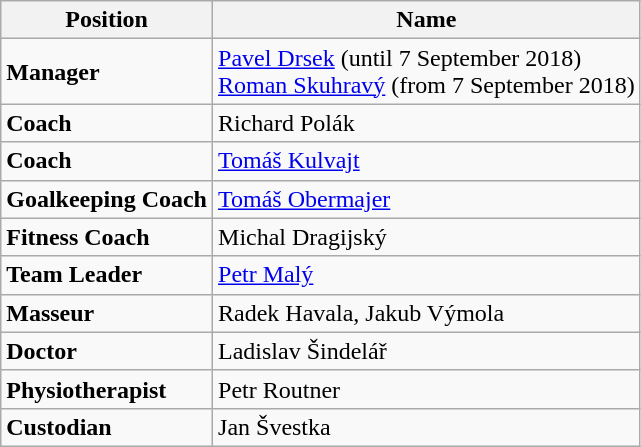<table class="wikitable">
<tr>
<th>Position</th>
<th>Name</th>
</tr>
<tr>
<td><strong>Manager</strong></td>
<td><a href='#'>Pavel Drsek</a> (until 7 September 2018)<br><a href='#'>Roman Skuhravý</a> (from 7 September 2018)</td>
</tr>
<tr>
<td><strong>Coach</strong></td>
<td>Richard Polák</td>
</tr>
<tr>
<td><strong>Coach</strong></td>
<td><a href='#'>Tomáš Kulvajt</a></td>
</tr>
<tr>
<td><strong>Goalkeeping Coach</strong></td>
<td><a href='#'>Tomáš Obermajer</a></td>
</tr>
<tr>
<td><strong>Fitness Coach</strong></td>
<td>Michal Dragijský</td>
</tr>
<tr>
<td><strong>Team Leader</strong></td>
<td><a href='#'>Petr Malý</a></td>
</tr>
<tr>
<td><strong>Masseur</strong></td>
<td>Radek Havala, Jakub Výmola</td>
</tr>
<tr>
<td><strong>Doctor</strong></td>
<td>Ladislav Šindelář</td>
</tr>
<tr>
<td><strong>Physiotherapist</strong></td>
<td>Petr Routner</td>
</tr>
<tr>
<td><strong>Custodian</strong></td>
<td>Jan Švestka</td>
</tr>
</table>
